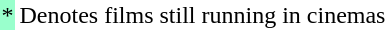<table class="wikidiv">
<tr>
<td style="text-align:center; background:#9fc;">*</td>
<td>Denotes films still running in cinemas</td>
</tr>
</table>
